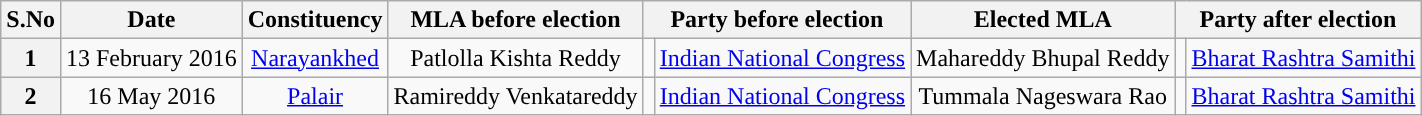<table class="wikitable sortable" style="text-align:center;">
<tr>
<th>S.No</th>
<th>Date</th>
<th>Constituency</th>
<th>MLA before election</th>
<th colspan="2">Party before election</th>
<th>Elected MLA</th>
<th colspan="2">Party after election</th>
</tr>
<tr>
<th>1</th>
<td>13 February 2016</td>
<td><a href='#'>Narayankhed</a></td>
<td>Patlolla Kishta Reddy</td>
<td></td>
<td><a href='#'>Indian National Congress</a></td>
<td>Mahareddy Bhupal Reddy</td>
<td></td>
<td><a href='#'>Bharat Rashtra Samithi</a></td>
</tr>
<tr>
<th>2</th>
<td>16 May 2016</td>
<td><a href='#'>Palair</a></td>
<td>Ramireddy Venkatareddy</td>
<td></td>
<td><a href='#'>Indian National Congress</a></td>
<td>Tummala Nageswara Rao</td>
<td></td>
<td><a href='#'>Bharat Rashtra Samithi</a></td>
</tr>
</table>
